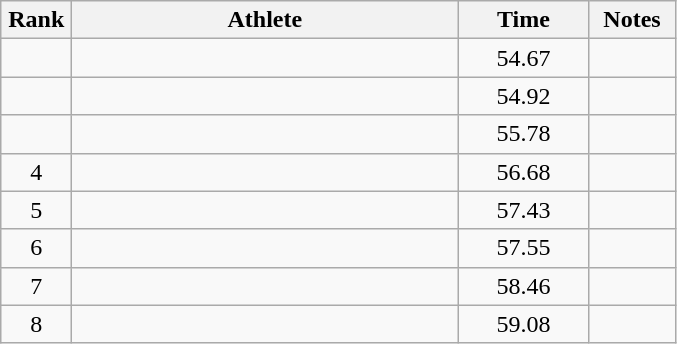<table class="wikitable" style="text-align:center">
<tr>
<th width=40>Rank</th>
<th width=250>Athlete</th>
<th width=80>Time</th>
<th width=50>Notes</th>
</tr>
<tr>
<td></td>
<td align=left></td>
<td>54.67</td>
<td></td>
</tr>
<tr>
<td></td>
<td align=left></td>
<td>54.92</td>
<td></td>
</tr>
<tr>
<td></td>
<td align=left></td>
<td>55.78</td>
<td></td>
</tr>
<tr>
<td>4</td>
<td align=left></td>
<td>56.68</td>
<td></td>
</tr>
<tr>
<td>5</td>
<td align=left></td>
<td>57.43</td>
<td></td>
</tr>
<tr>
<td>6</td>
<td align=left></td>
<td>57.55</td>
<td></td>
</tr>
<tr>
<td>7</td>
<td align=left></td>
<td>58.46</td>
<td></td>
</tr>
<tr>
<td>8</td>
<td align=left></td>
<td>59.08</td>
<td></td>
</tr>
</table>
